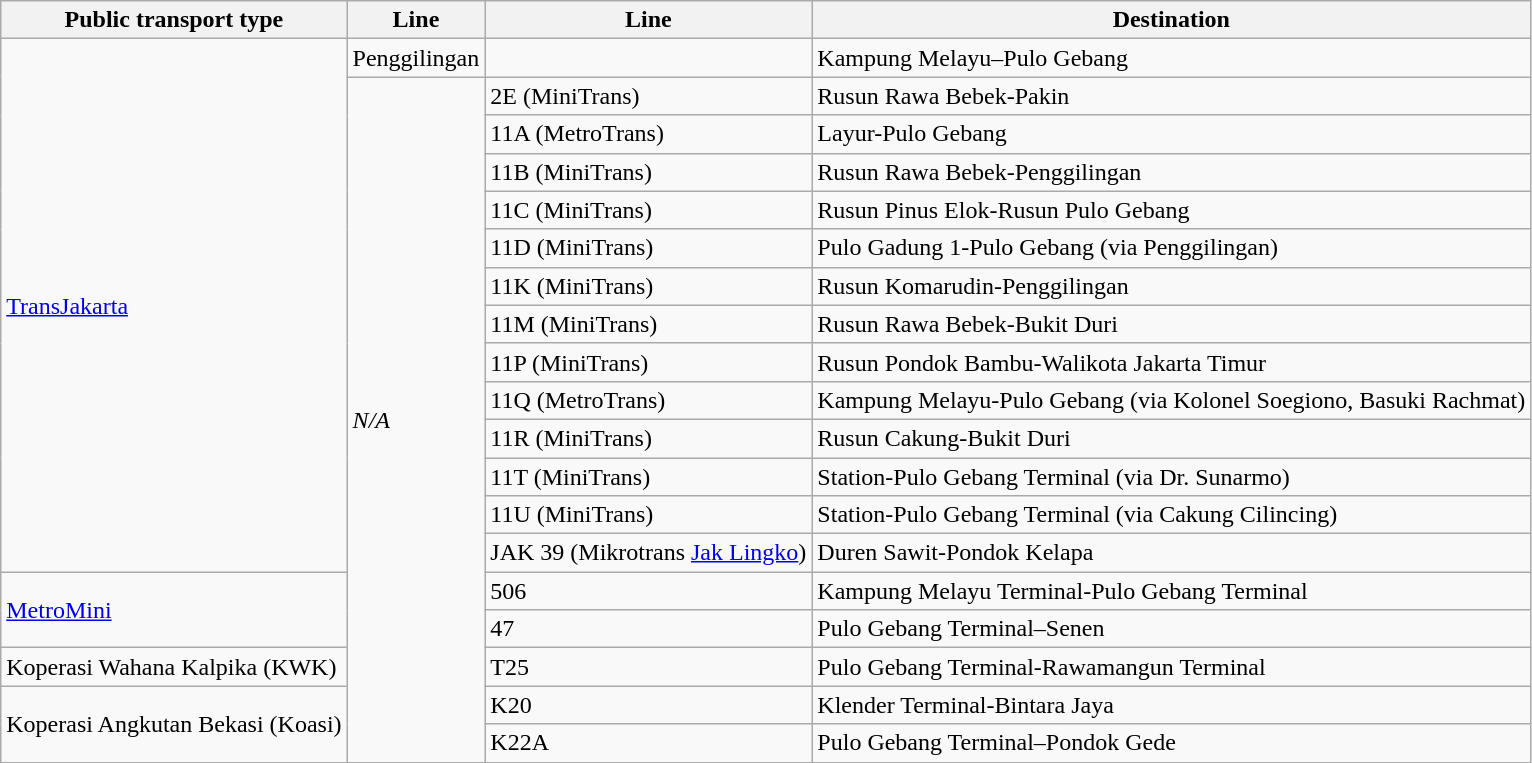<table class="wikitable">
<tr>
<th>Public transport type</th>
<th>Line</th>
<th>Line</th>
<th>Destination</th>
</tr>
<tr>
<td rowspan="14"><a href='#'>TransJakarta</a></td>
<td>Penggilingan</td>
<td></td>
<td>Kampung Melayu–Pulo Gebang</td>
</tr>
<tr>
<td rowspan="18"><em>N/A</em></td>
<td>2E (MiniTrans)</td>
<td>Rusun Rawa Bebek-Pakin</td>
</tr>
<tr>
<td>11A (MetroTrans)</td>
<td>Layur-Pulo Gebang</td>
</tr>
<tr>
<td>11B (MiniTrans)</td>
<td>Rusun Rawa Bebek-Penggilingan</td>
</tr>
<tr>
<td>11C (MiniTrans)</td>
<td>Rusun Pinus Elok-Rusun Pulo Gebang</td>
</tr>
<tr>
<td>11D (MiniTrans)</td>
<td>Pulo Gadung 1-Pulo Gebang (via Penggilingan)</td>
</tr>
<tr>
<td>11K (MiniTrans)</td>
<td>Rusun Komarudin-Penggilingan</td>
</tr>
<tr>
<td>11M (MiniTrans)</td>
<td>Rusun Rawa Bebek-Bukit Duri</td>
</tr>
<tr>
<td>11P (MiniTrans)</td>
<td>Rusun Pondok Bambu-Walikota Jakarta Timur</td>
</tr>
<tr>
<td>11Q (MetroTrans)</td>
<td>Kampung Melayu-Pulo Gebang (via Kolonel Soegiono, Basuki Rachmat)</td>
</tr>
<tr>
<td>11R (MiniTrans)</td>
<td>Rusun Cakung-Bukit Duri</td>
</tr>
<tr>
<td>11T (MiniTrans)</td>
<td> Station-Pulo Gebang Terminal (via Dr. Sunarmo)</td>
</tr>
<tr>
<td>11U (MiniTrans)</td>
<td> Station-Pulo Gebang Terminal (via Cakung Cilincing)</td>
</tr>
<tr>
<td>JAK 39 (Mikrotrans <a href='#'>Jak Lingko</a>)</td>
<td>Duren Sawit-Pondok Kelapa</td>
</tr>
<tr>
<td rowspan="2"><a href='#'>MetroMini</a></td>
<td>506</td>
<td>Kampung Melayu Terminal-Pulo Gebang Terminal</td>
</tr>
<tr>
<td>47</td>
<td>Pulo Gebang Terminal–Senen</td>
</tr>
<tr>
<td>Koperasi Wahana Kalpika (KWK)</td>
<td>T25</td>
<td>Pulo Gebang Terminal-Rawamangun Terminal</td>
</tr>
<tr>
<td rowspan="2">Koperasi Angkutan Bekasi (Koasi)</td>
<td>K20</td>
<td>Klender Terminal-Bintara Jaya</td>
</tr>
<tr>
<td>K22A</td>
<td>Pulo Gebang Terminal–Pondok Gede</td>
</tr>
</table>
